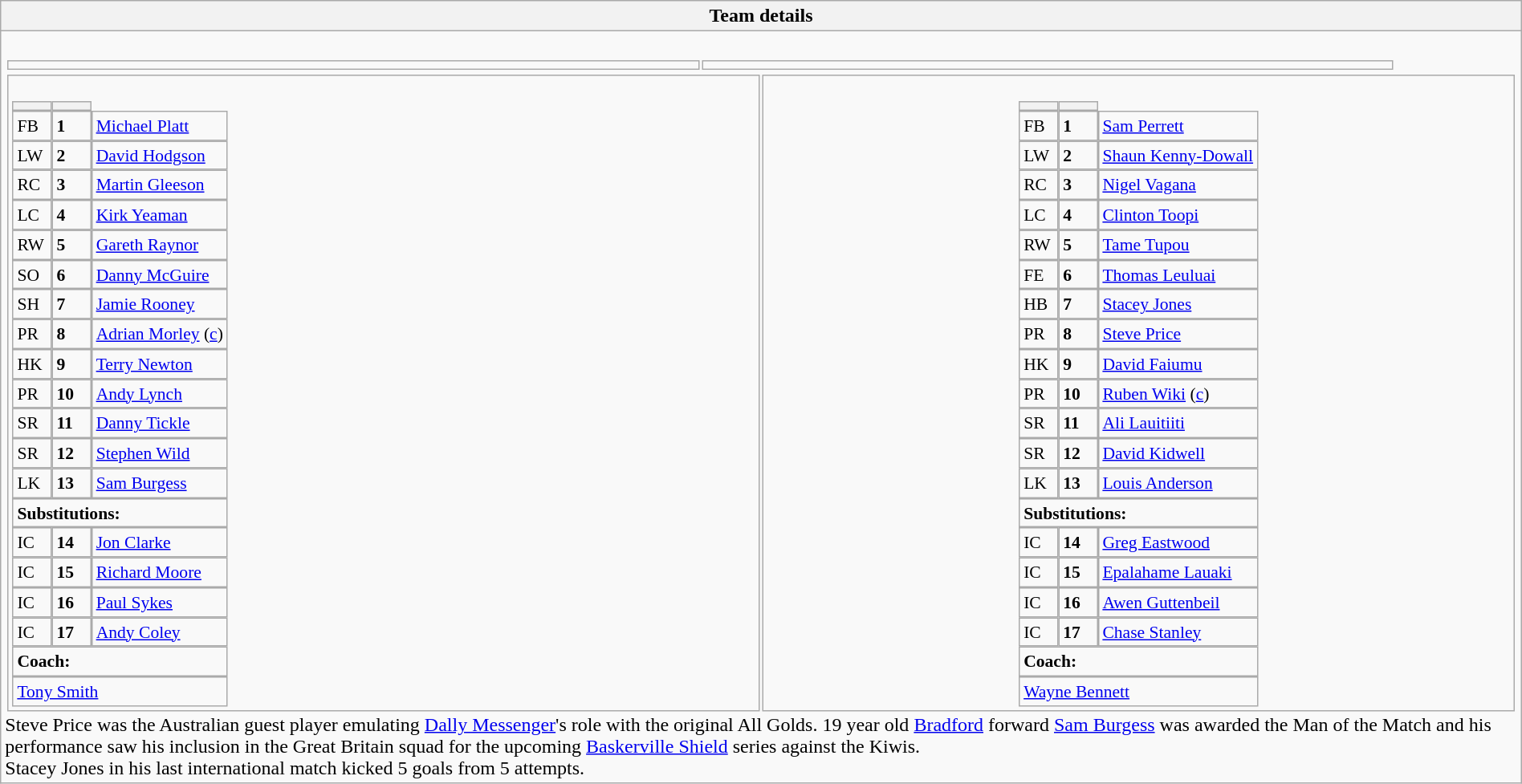<table style="width:100%" class="wikitable collapsible collapsed">
<tr>
<th>Team details</th>
</tr>
<tr>
<td><br><table width=92%>
<tr>
<td></td>
<td></td>
</tr>
</table>
<table width="100%">
<tr>
<td valign="top" width="50%"><br><table style="font-size: 90%" cellspacing="0" cellpadding="0">
<tr>
<th width="25"></th>
<th width="25"></th>
</tr>
<tr>
<td>FB</td>
<td><strong>1</strong></td>
<td><a href='#'>Michael Platt</a></td>
</tr>
<tr>
<td>LW</td>
<td><strong>2</strong></td>
<td><a href='#'>David Hodgson</a></td>
</tr>
<tr>
<td>RC</td>
<td><strong>3</strong></td>
<td><a href='#'>Martin Gleeson</a></td>
</tr>
<tr>
<td>LC</td>
<td><strong>4</strong></td>
<td><a href='#'>Kirk Yeaman</a></td>
</tr>
<tr>
<td>RW</td>
<td><strong>5</strong></td>
<td><a href='#'>Gareth Raynor</a></td>
</tr>
<tr>
<td>SO</td>
<td><strong>6</strong></td>
<td><a href='#'>Danny McGuire</a></td>
</tr>
<tr>
<td>SH</td>
<td><strong>7</strong></td>
<td><a href='#'>Jamie Rooney</a></td>
</tr>
<tr>
<td>PR</td>
<td><strong>8</strong></td>
<td><a href='#'>Adrian Morley</a> (<a href='#'>c</a>)</td>
</tr>
<tr>
<td>HK</td>
<td><strong>9</strong></td>
<td><a href='#'>Terry Newton</a></td>
</tr>
<tr>
<td>PR</td>
<td><strong>10</strong></td>
<td><a href='#'>Andy Lynch</a></td>
</tr>
<tr>
<td>SR</td>
<td><strong>11</strong></td>
<td><a href='#'>Danny Tickle</a></td>
</tr>
<tr>
<td>SR</td>
<td><strong>12</strong></td>
<td><a href='#'>Stephen Wild</a></td>
</tr>
<tr>
<td>LK</td>
<td><strong>13</strong></td>
<td><a href='#'>Sam Burgess</a></td>
</tr>
<tr>
<td colspan=3><strong>Substitutions:</strong></td>
</tr>
<tr>
<td>IC</td>
<td><strong>14</strong></td>
<td><a href='#'>Jon Clarke</a></td>
</tr>
<tr>
<td>IC</td>
<td><strong>15</strong></td>
<td><a href='#'>Richard Moore</a></td>
</tr>
<tr>
<td>IC</td>
<td><strong>16</strong></td>
<td><a href='#'>Paul Sykes</a></td>
</tr>
<tr>
<td>IC</td>
<td><strong>17</strong></td>
<td><a href='#'>Andy Coley</a></td>
</tr>
<tr>
<td colspan=3><strong>Coach:</strong></td>
</tr>
<tr>
<td colspan="4"> <a href='#'>Tony Smith</a></td>
</tr>
</table>
</td>
<td valign="top" width="50%"><br><table style="font-size: 90%" cellspacing="0" cellpadding="0" align="center">
<tr>
<th width="25"></th>
<th width="25"></th>
</tr>
<tr>
<td>FB</td>
<td><strong>1</strong></td>
<td><a href='#'>Sam Perrett</a></td>
</tr>
<tr>
<td>LW</td>
<td><strong>2</strong></td>
<td><a href='#'>Shaun Kenny-Dowall</a></td>
</tr>
<tr>
<td>RC</td>
<td><strong>3</strong></td>
<td><a href='#'>Nigel Vagana</a></td>
</tr>
<tr>
<td>LC</td>
<td><strong>4</strong></td>
<td><a href='#'>Clinton Toopi</a></td>
</tr>
<tr>
<td>RW</td>
<td><strong>5</strong></td>
<td><a href='#'>Tame Tupou</a></td>
</tr>
<tr>
<td>FE</td>
<td><strong>6</strong></td>
<td><a href='#'>Thomas Leuluai</a></td>
</tr>
<tr>
<td>HB</td>
<td><strong>7</strong></td>
<td><a href='#'>Stacey Jones</a></td>
</tr>
<tr>
<td>PR</td>
<td><strong>8</strong></td>
<td><a href='#'>Steve Price</a></td>
</tr>
<tr>
<td>HK</td>
<td><strong>9</strong></td>
<td><a href='#'>David Faiumu</a></td>
</tr>
<tr>
<td>PR</td>
<td><strong>10</strong></td>
<td><a href='#'>Ruben Wiki</a> (<a href='#'>c</a>)</td>
</tr>
<tr>
<td>SR</td>
<td><strong>11</strong></td>
<td><a href='#'>Ali Lauitiiti</a></td>
</tr>
<tr>
<td>SR</td>
<td><strong>12</strong></td>
<td><a href='#'>David Kidwell</a></td>
</tr>
<tr>
<td>LK</td>
<td><strong>13</strong></td>
<td><a href='#'>Louis Anderson</a></td>
</tr>
<tr>
<td colspan=3><strong>Substitutions:</strong></td>
</tr>
<tr>
<td>IC</td>
<td><strong>14</strong></td>
<td><a href='#'>Greg Eastwood</a></td>
</tr>
<tr>
<td>IC</td>
<td><strong>15</strong></td>
<td><a href='#'>Epalahame Lauaki</a></td>
</tr>
<tr>
<td>IC</td>
<td><strong>16</strong></td>
<td><a href='#'>Awen Guttenbeil</a></td>
</tr>
<tr>
<td>IC</td>
<td><strong>17</strong></td>
<td><a href='#'>Chase Stanley</a></td>
</tr>
<tr>
<td colspan=3><strong>Coach:</strong></td>
</tr>
<tr>
<td colspan="4"> <a href='#'>Wayne Bennett</a></td>
</tr>
</table>
</td>
</tr>
</table>
Steve Price was the Australian guest player emulating <a href='#'>Dally Messenger</a>'s role with the original All Golds. 19 year old <a href='#'>Bradford</a> forward <a href='#'>Sam Burgess</a> was awarded the Man of the Match and his performance saw his inclusion in the Great Britain squad for the upcoming <a href='#'>Baskerville Shield</a> series against the Kiwis.<br>Stacey Jones in his last international match kicked 5 goals from 5 attempts.</td>
</tr>
</table>
